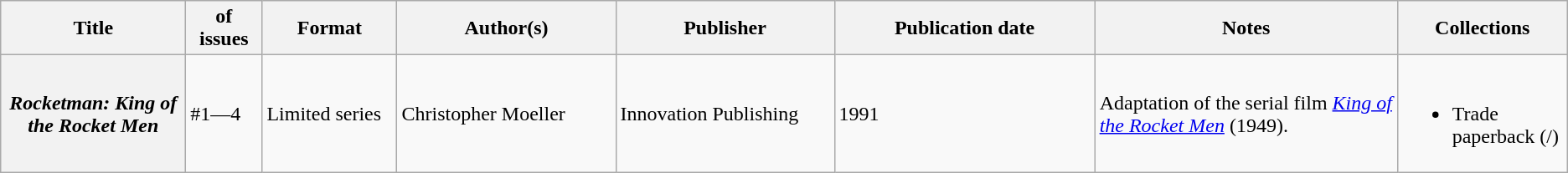<table class="wikitable">
<tr>
<th>Title</th>
<th style="width:40pt"> of issues</th>
<th style="width:75pt">Format</th>
<th style="width:125pt">Author(s)</th>
<th style="width:125pt">Publisher</th>
<th style="width:150pt">Publication date</th>
<th style="width:175pt">Notes</th>
<th>Collections</th>
</tr>
<tr>
<th><em>Rocketman: King of the Rocket Men</em></th>
<td>#1—4</td>
<td>Limited series</td>
<td>Christopher Moeller</td>
<td>Innovation Publishing</td>
<td>1991</td>
<td>Adaptation of the serial film <em><a href='#'>King of the Rocket Men</a></em> (1949).</td>
<td><br><ul><li>Trade paperback (/)</li></ul></td>
</tr>
</table>
